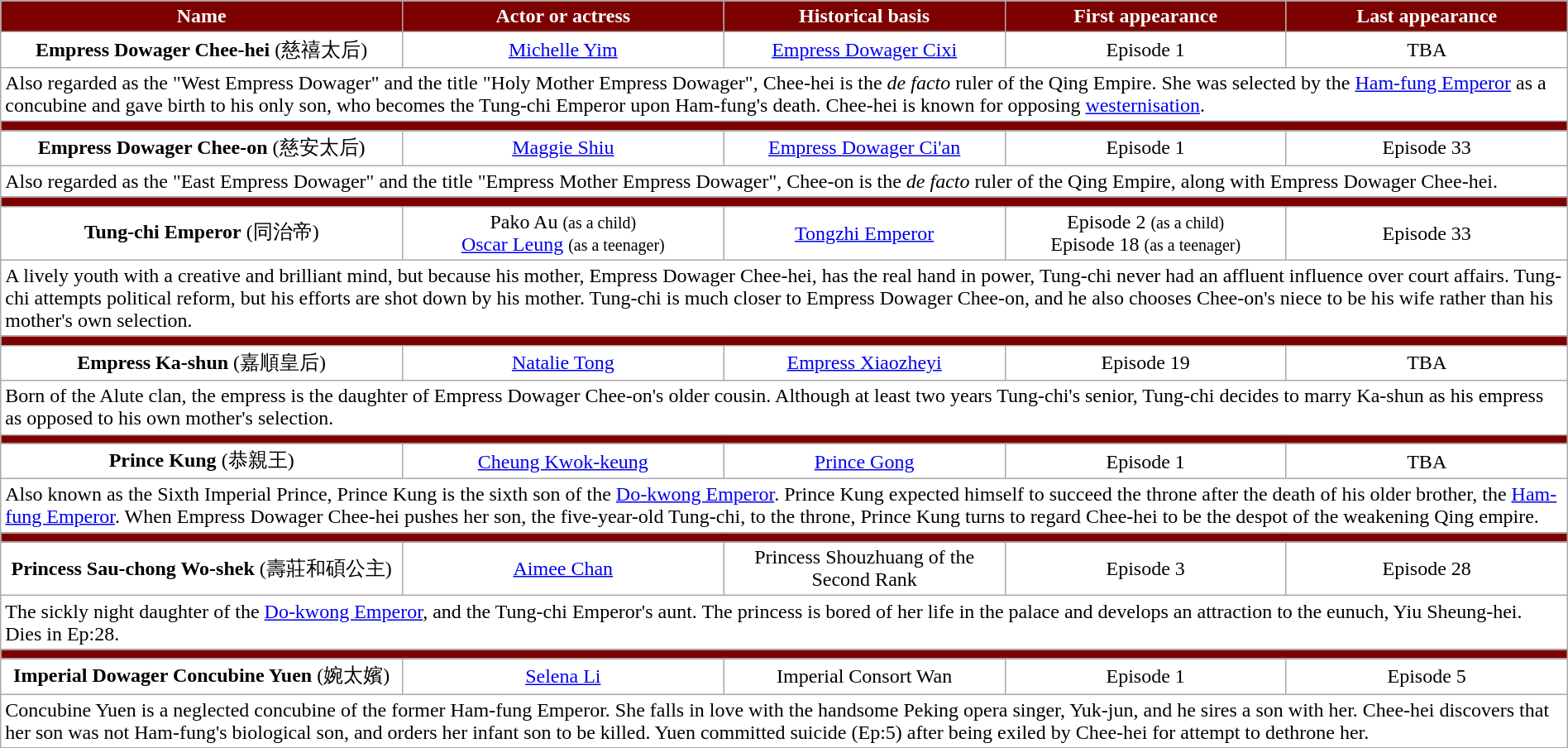<table class="wikitable sortable" style="width:100%; margin-right:auto; background: #FFFFFF;">
<tr style="color:white">
<th style="background-color:#7d0101; width:25%">Name</th>
<th style="background-color:#7d0101; width:20%">Actor or actress</th>
<th style="background-color:#7d0101; width:17.5%">Historical basis</th>
<th style="background-color:#7d0101; width:17.5%">First appearance</th>
<th style="background-color:#7d0101; width:17.5%">Last appearance</th>
</tr>
<tr>
<td align="center"><strong>Empress Dowager Chee-hei</strong> (慈禧太后)</td>
<td align="center"><a href='#'>Michelle Yim</a></td>
<td align="center"><a href='#'>Empress Dowager Cixi</a></td>
<td align="center">Episode 1</td>
<td align="center">TBA</td>
</tr>
<tr>
<td colspan="5">Also regarded as the "West Empress Dowager" and the title "Holy Mother Empress Dowager", Chee-hei is the <em>de facto</em> ruler of the Qing Empire. She was selected by the <a href='#'>Ham-fung Emperor</a> as a concubine and gave birth to his only son, who becomes the Tung-chi Emperor upon Ham-fung's death. Chee-hei is known for opposing <a href='#'>westernisation</a>.</td>
</tr>
<tr>
<td colspan="5" bgcolor="#7d0101"></td>
</tr>
<tr>
<td align="center"><strong>Empress Dowager Chee-on</strong> (慈安太后)</td>
<td align="center"><a href='#'>Maggie Shiu</a></td>
<td align="center"><a href='#'>Empress Dowager Ci'an</a></td>
<td align="center">Episode 1</td>
<td align="center">Episode 33</td>
</tr>
<tr>
<td colspan="5">Also regarded as the "East Empress Dowager" and the title "Empress Mother Empress Dowager", Chee-on is the <em>de facto</em> ruler of the Qing Empire, along with Empress Dowager Chee-hei.</td>
</tr>
<tr>
<td colspan="5" bgcolor="#7d0101"></td>
</tr>
<tr>
<td align="center"><strong>Tung-chi Emperor</strong> (同治帝)</td>
<td align="center">Pako Au <small>(as a child)</small><br><a href='#'>Oscar Leung</a> <small>(as a teenager)</small></td>
<td align="center"><a href='#'>Tongzhi Emperor</a></td>
<td align="center">Episode 2 <small>(as a child)</small><br>Episode 18 <small>(as a teenager)</small></td>
<td align="center">Episode 33</td>
</tr>
<tr>
<td colspan="5">A lively youth with a creative and brilliant mind, but because his mother, Empress Dowager Chee-hei, has the real hand in power, Tung-chi never had an affluent influence over court affairs. Tung-chi attempts political reform, but his efforts are shot down by his mother. Tung-chi is much closer to Empress Dowager Chee-on, and he also chooses Chee-on's niece to be his wife rather than his mother's own selection.</td>
</tr>
<tr>
<td colspan="5" bgcolor="#7d0101"></td>
</tr>
<tr>
<td align="center"><strong>Empress Ka-shun</strong> (嘉順皇后)</td>
<td align="center"><a href='#'>Natalie Tong</a></td>
<td align="center"><a href='#'>Empress Xiaozheyi</a></td>
<td align="center">Episode 19</td>
<td align="center">TBA</td>
</tr>
<tr>
<td colspan="5">Born of the Alute clan, the empress is the daughter of Empress Dowager Chee-on's older cousin. Although at least two years Tung-chi's senior, Tung-chi decides to marry Ka-shun as his empress as opposed to his own mother's selection.</td>
</tr>
<tr>
<td colspan="5" bgcolor="#7d0101"></td>
</tr>
<tr>
<td align="center"><strong>Prince Kung</strong> (恭親王)</td>
<td align="center"><a href='#'>Cheung Kwok-keung</a></td>
<td align="center"><a href='#'>Prince Gong</a></td>
<td align="center">Episode 1</td>
<td align="center">TBA</td>
</tr>
<tr>
<td colspan="5">Also known as the Sixth Imperial Prince, Prince Kung is the sixth son of the <a href='#'>Do-kwong Emperor</a>. Prince Kung expected himself to succeed the throne after the death of his older brother, the <a href='#'>Ham-fung Emperor</a>. When Empress Dowager Chee-hei pushes her son, the five-year-old Tung-chi, to the throne, Prince Kung turns to regard Chee-hei to be the despot of the weakening Qing empire.</td>
</tr>
<tr>
<td colspan="5" bgcolor="#7d0101"></td>
</tr>
<tr>
<td align="center"><strong>Princess Sau-chong Wo-shek</strong> (壽莊和碩公主)</td>
<td align="center"><a href='#'>Aimee Chan</a></td>
<td align="center">Princess Shouzhuang of the Second Rank</td>
<td align="center">Episode 3</td>
<td align="center">Episode 28</td>
</tr>
<tr>
<td colspan="5">The sickly night daughter of the <a href='#'>Do-kwong Emperor</a>, and the Tung-chi Emperor's aunt. The princess is bored of her life in the palace and develops an attraction to the eunuch, Yiu Sheung-hei. Dies in Ep:28.</td>
</tr>
<tr>
<td colspan="5" bgcolor="#7d0101"></td>
</tr>
<tr>
<td align="center"><strong>Imperial Dowager Concubine Yuen</strong> (婉太嬪)</td>
<td align="center"><a href='#'>Selena Li</a></td>
<td align="center">Imperial Consort Wan</td>
<td align="center">Episode 1</td>
<td align="center">Episode 5</td>
</tr>
<tr>
<td colspan="5">Concubine Yuen is a neglected concubine of the former Ham-fung Emperor. She falls in love with the handsome Peking opera singer, Yuk-jun, and he sires a son with her. Chee-hei discovers that her son was not Ham-fung's biological son, and orders her infant son to be killed. Yuen committed suicide (Ep:5) after being exiled by Chee-hei for attempt to dethrone her.</td>
</tr>
</table>
